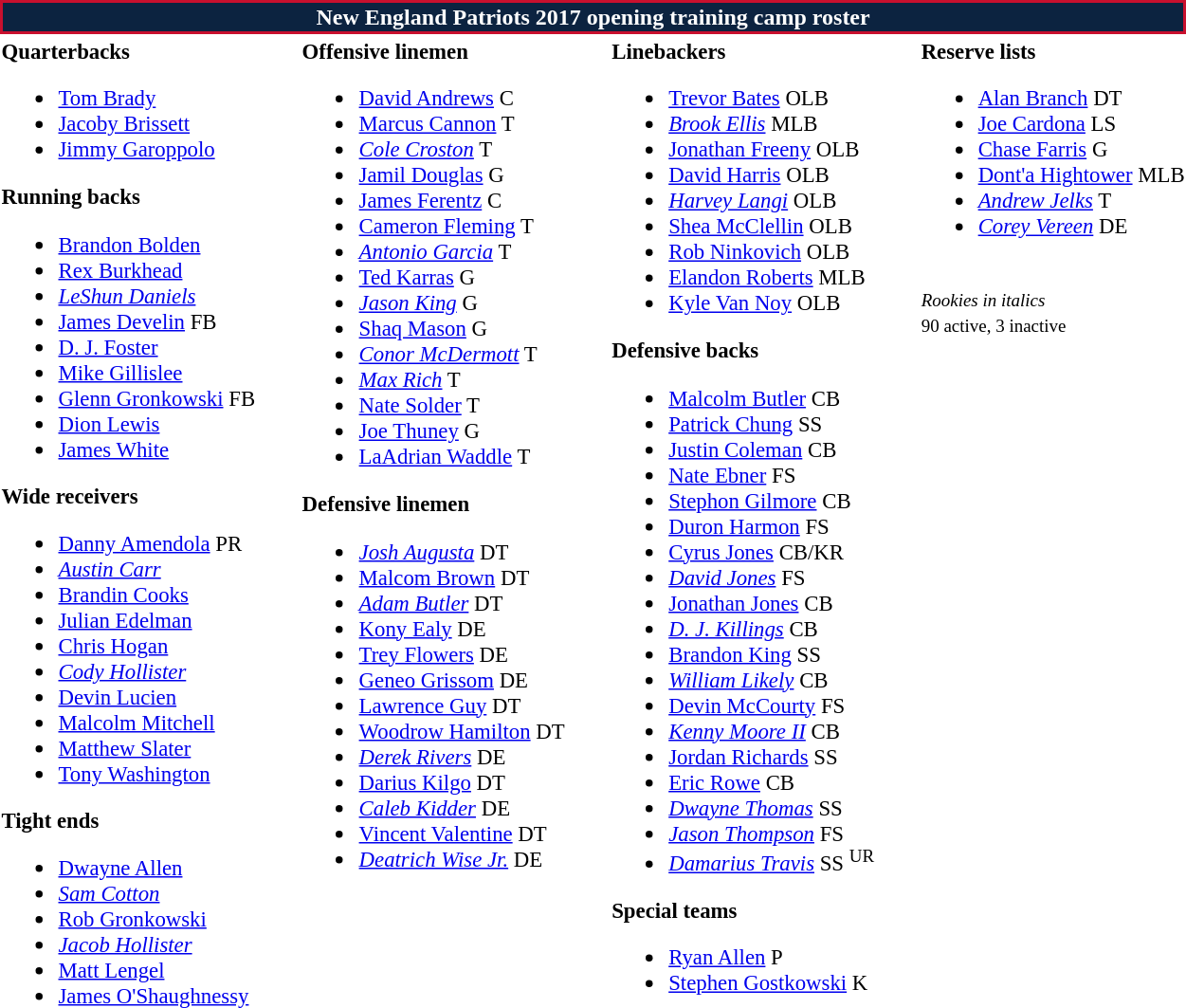<table class="toccolours" style="text-align: left">
<tr>
<th colspan="9" style="background-color: #0C2340; color: white; text-align: center; border:2px solid #C8102E">New England Patriots 2017 opening training camp roster</th>
</tr>
<tr>
<td style="font-size: 95%" valign="top"><strong>Quarterbacks</strong><br><ul><li> <a href='#'>Tom Brady</a></li><li> <a href='#'>Jacoby Brissett</a></li><li> <a href='#'>Jimmy Garoppolo</a></li></ul><strong>Running backs</strong><ul><li> <a href='#'>Brandon Bolden</a></li><li> <a href='#'>Rex Burkhead</a></li><li> <em><a href='#'>LeShun Daniels</a></em></li><li> <a href='#'>James Develin</a> FB</li><li> <a href='#'>D. J. Foster</a></li><li> <a href='#'>Mike Gillislee</a></li><li> <a href='#'>Glenn Gronkowski</a> FB</li><li> <a href='#'>Dion Lewis</a></li><li> <a href='#'>James White</a></li></ul><strong>Wide receivers</strong><ul><li> <a href='#'>Danny Amendola</a> PR</li><li> <em><a href='#'>Austin Carr</a></em></li><li> <a href='#'>Brandin Cooks</a></li><li> <a href='#'>Julian Edelman</a></li><li> <a href='#'>Chris Hogan</a></li><li> <em><a href='#'>Cody Hollister</a></em></li><li> <a href='#'>Devin Lucien</a></li><li> <a href='#'>Malcolm Mitchell</a></li><li> <a href='#'>Matthew Slater</a></li><li> <a href='#'>Tony Washington</a></li></ul><strong>Tight ends</strong><ul><li> <a href='#'>Dwayne Allen</a></li><li> <em><a href='#'>Sam Cotton</a></em></li><li> <a href='#'>Rob Gronkowski</a></li><li> <em><a href='#'>Jacob Hollister</a></em></li><li> <a href='#'>Matt Lengel</a></li><li> <a href='#'>James O'Shaughnessy</a></li></ul></td>
<td style="width: 25px"></td>
<td style="font-size: 95%" valign="top"><strong>Offensive linemen</strong><br><ul><li> <a href='#'>David Andrews</a> C</li><li> <a href='#'>Marcus Cannon</a> T</li><li> <em><a href='#'>Cole Croston</a></em> T</li><li> <a href='#'>Jamil Douglas</a> G</li><li> <a href='#'>James Ferentz</a> C</li><li> <a href='#'>Cameron Fleming</a> T</li><li> <em><a href='#'>Antonio Garcia</a></em> T</li><li> <a href='#'>Ted Karras</a> G</li><li> <em><a href='#'>Jason King</a></em> G</li><li> <a href='#'>Shaq Mason</a> G</li><li> <em><a href='#'>Conor McDermott</a></em> T</li><li> <em><a href='#'>Max Rich</a></em> T</li><li> <a href='#'>Nate Solder</a> T</li><li> <a href='#'>Joe Thuney</a> G</li><li> <a href='#'>LaAdrian Waddle</a> T</li></ul><strong>Defensive linemen</strong><ul><li> <em><a href='#'>Josh Augusta</a></em> DT</li><li> <a href='#'>Malcom Brown</a> DT</li><li> <em><a href='#'>Adam Butler</a></em> DT</li><li> <a href='#'>Kony Ealy</a> DE</li><li> <a href='#'>Trey Flowers</a> DE</li><li> <a href='#'>Geneo Grissom</a> DE</li><li> <a href='#'>Lawrence Guy</a> DT</li><li> <a href='#'>Woodrow Hamilton</a> DT</li><li> <em><a href='#'>Derek Rivers</a></em> DE</li><li> <a href='#'>Darius Kilgo</a> DT</li><li> <em><a href='#'>Caleb Kidder</a></em> DE</li><li> <a href='#'>Vincent Valentine</a> DT</li><li> <em><a href='#'>Deatrich Wise Jr.</a></em> DE</li></ul></td>
<td style="width: 25px"></td>
<td style="font-size: 95%" valign="top"><strong>Linebackers</strong><br><ul><li> <a href='#'>Trevor Bates</a> OLB</li><li> <em><a href='#'>Brook Ellis</a></em> MLB</li><li> <a href='#'>Jonathan Freeny</a> OLB</li><li> <a href='#'>David Harris</a> OLB</li><li> <em><a href='#'>Harvey Langi</a></em> OLB</li><li> <a href='#'>Shea McClellin</a> OLB</li><li> <a href='#'>Rob Ninkovich</a> OLB</li><li> <a href='#'>Elandon Roberts</a> MLB</li><li> <a href='#'>Kyle Van Noy</a> OLB</li></ul><strong>Defensive backs</strong><ul><li> <a href='#'>Malcolm Butler</a> CB</li><li> <a href='#'>Patrick Chung</a> SS</li><li> <a href='#'>Justin Coleman</a> CB</li><li> <a href='#'>Nate Ebner</a> FS</li><li> <a href='#'>Stephon Gilmore</a> CB</li><li> <a href='#'>Duron Harmon</a> FS</li><li> <a href='#'>Cyrus Jones</a> CB/KR</li><li> <em><a href='#'>David Jones</a></em> FS</li><li> <a href='#'>Jonathan Jones</a> CB</li><li> <em><a href='#'>D. J. Killings</a></em> CB</li><li> <a href='#'>Brandon King</a> SS</li><li> <em><a href='#'>William Likely</a></em> CB</li><li> <a href='#'>Devin McCourty</a> FS</li><li> <em><a href='#'>Kenny Moore II</a></em> CB</li><li> <a href='#'>Jordan Richards</a> SS</li><li> <a href='#'>Eric Rowe</a> CB</li><li> <em><a href='#'>Dwayne Thomas</a></em> SS</li><li> <em><a href='#'>Jason Thompson</a></em> FS</li><li> <em><a href='#'>Damarius Travis</a></em> SS <sup>UR</sup></li></ul><strong>Special teams</strong><ul><li> <a href='#'>Ryan Allen</a> P</li><li> <a href='#'>Stephen Gostkowski</a> K</li></ul></td>
<td style="width: 25px"></td>
<td style="font-size: 95%" valign="top"><strong>Reserve lists</strong><br><ul><li> <a href='#'>Alan Branch</a> DT  </li><li> <a href='#'>Joe Cardona</a> LS </li><li> <a href='#'>Chase Farris</a> G  </li><li> <a href='#'>Dont'a Hightower</a> MLB  </li><li> <em><a href='#'>Andrew Jelks</a></em> T  </li><li> <em><a href='#'>Corey Vereen</a></em> DE  </li></ul><br>
<small><em>Rookies in italics</em></small><br>
<small>90 active, 3 inactive</small></td>
</tr>
</table>
